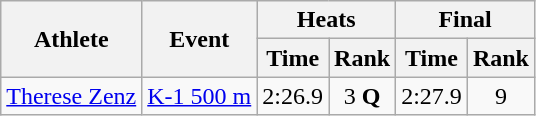<table class="wikitable">
<tr>
<th rowspan=2>Athlete</th>
<th rowspan=2>Event</th>
<th colspan=2>Heats</th>
<th colspan=2>Final</th>
</tr>
<tr>
<th>Time</th>
<th>Rank</th>
<th>Time</th>
<th>Rank</th>
</tr>
<tr align=center>
<td align=left><a href='#'>Therese Zenz</a></td>
<td align=left><a href='#'>K-1 500 m</a></td>
<td>2:26.9</td>
<td>3 <strong>Q</strong></td>
<td>2:27.9</td>
<td>9</td>
</tr>
</table>
